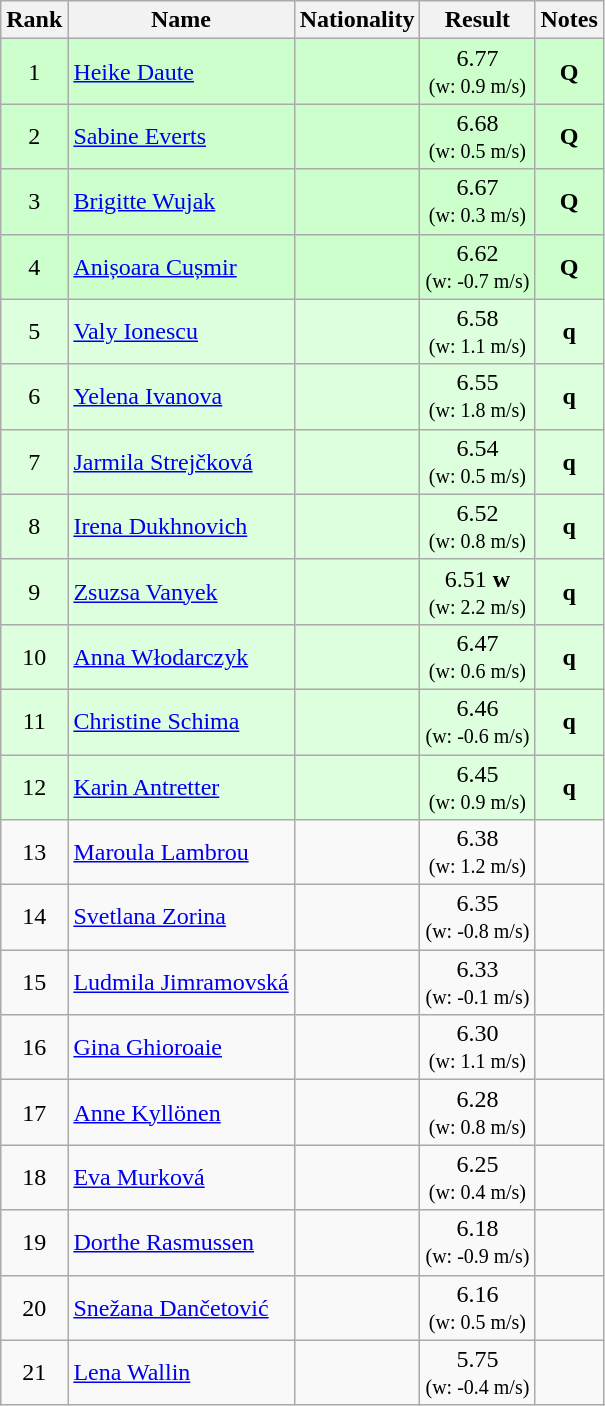<table class="wikitable sortable" style="text-align:center">
<tr>
<th>Rank</th>
<th>Name</th>
<th>Nationality</th>
<th>Result</th>
<th>Notes</th>
</tr>
<tr bgcolor=ccffcc>
<td>1</td>
<td align=left><a href='#'>Heike Daute</a></td>
<td align=left></td>
<td>6.77<br><small>(w: 0.9 m/s)</small></td>
<td><strong>Q</strong></td>
</tr>
<tr bgcolor=ccffcc>
<td>2</td>
<td align=left><a href='#'>Sabine Everts</a></td>
<td align=left></td>
<td>6.68<br><small>(w: 0.5 m/s)</small></td>
<td><strong>Q</strong></td>
</tr>
<tr bgcolor=ccffcc>
<td>3</td>
<td align=left><a href='#'>Brigitte Wujak</a></td>
<td align=left></td>
<td>6.67<br><small>(w: 0.3 m/s)</small></td>
<td><strong>Q</strong></td>
</tr>
<tr bgcolor=ccffcc>
<td>4</td>
<td align=left><a href='#'>Anișoara Cușmir</a></td>
<td align=left></td>
<td>6.62<br><small>(w: -0.7 m/s)</small></td>
<td><strong>Q</strong></td>
</tr>
<tr bgcolor=ddffdd>
<td>5</td>
<td align=left><a href='#'>Valy Ionescu</a></td>
<td align=left></td>
<td>6.58<br><small>(w: 1.1 m/s)</small></td>
<td><strong>q</strong></td>
</tr>
<tr bgcolor=ddffdd>
<td>6</td>
<td align=left><a href='#'>Yelena Ivanova</a></td>
<td align=left></td>
<td>6.55<br><small>(w: 1.8 m/s)</small></td>
<td><strong>q</strong></td>
</tr>
<tr bgcolor=ddffdd>
<td>7</td>
<td align=left><a href='#'>Jarmila Strejčková</a></td>
<td align=left></td>
<td>6.54<br><small>(w: 0.5 m/s)</small></td>
<td><strong>q</strong></td>
</tr>
<tr bgcolor=ddffdd>
<td>8</td>
<td align=left><a href='#'>Irena Dukhnovich</a></td>
<td align=left></td>
<td>6.52<br><small>(w: 0.8 m/s)</small></td>
<td><strong>q</strong></td>
</tr>
<tr bgcolor=ddffdd>
<td>9</td>
<td align=left><a href='#'>Zsuzsa Vanyek</a></td>
<td align=left></td>
<td>6.51 <strong>w</strong><br><small>(w: 2.2 m/s)</small></td>
<td><strong>q</strong></td>
</tr>
<tr bgcolor=ddffdd>
<td>10</td>
<td align=left><a href='#'>Anna Włodarczyk</a></td>
<td align=left></td>
<td>6.47<br><small>(w: 0.6 m/s)</small></td>
<td><strong>q</strong></td>
</tr>
<tr bgcolor=ddffdd>
<td>11</td>
<td align=left><a href='#'>Christine Schima</a></td>
<td align=left></td>
<td>6.46<br><small>(w: -0.6 m/s)</small></td>
<td><strong>q</strong></td>
</tr>
<tr bgcolor=ddffdd>
<td>12</td>
<td align=left><a href='#'>Karin Antretter</a></td>
<td align=left></td>
<td>6.45<br><small>(w: 0.9 m/s)</small></td>
<td><strong>q</strong></td>
</tr>
<tr>
<td>13</td>
<td align=left><a href='#'>Maroula Lambrou</a></td>
<td align=left></td>
<td>6.38<br><small>(w: 1.2 m/s)</small></td>
<td></td>
</tr>
<tr>
<td>14</td>
<td align=left><a href='#'>Svetlana Zorina</a></td>
<td align=left></td>
<td>6.35<br><small>(w: -0.8 m/s)</small></td>
<td></td>
</tr>
<tr>
<td>15</td>
<td align=left><a href='#'>Ludmila Jimramovská</a></td>
<td align=left></td>
<td>6.33<br><small>(w: -0.1 m/s)</small></td>
<td></td>
</tr>
<tr>
<td>16</td>
<td align=left><a href='#'>Gina Ghioroaie</a></td>
<td align=left></td>
<td>6.30<br><small>(w: 1.1 m/s)</small></td>
<td></td>
</tr>
<tr>
<td>17</td>
<td align=left><a href='#'>Anne Kyllönen</a></td>
<td align=left></td>
<td>6.28<br><small>(w: 0.8 m/s)</small></td>
<td></td>
</tr>
<tr>
<td>18</td>
<td align=left><a href='#'>Eva Murková</a></td>
<td align=left></td>
<td>6.25<br><small>(w: 0.4 m/s)</small></td>
<td></td>
</tr>
<tr>
<td>19</td>
<td align=left><a href='#'>Dorthe Rasmussen</a></td>
<td align=left></td>
<td>6.18<br><small>(w: -0.9 m/s)</small></td>
<td></td>
</tr>
<tr>
<td>20</td>
<td align=left><a href='#'>Snežana Dančetović</a></td>
<td align=left></td>
<td>6.16<br><small>(w: 0.5 m/s)</small></td>
<td></td>
</tr>
<tr>
<td>21</td>
<td align=left><a href='#'>Lena Wallin</a></td>
<td align=left></td>
<td>5.75<br><small>(w: -0.4 m/s)</small></td>
<td></td>
</tr>
</table>
